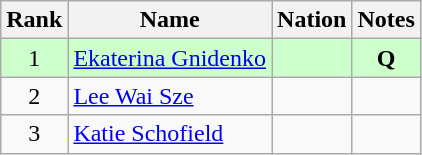<table class="wikitable sortable" style="text-align:center">
<tr>
<th>Rank</th>
<th>Name</th>
<th>Nation</th>
<th>Notes</th>
</tr>
<tr bgcolor=ccffcc>
<td>1</td>
<td align=left><a href='#'>Ekaterina Gnidenko</a></td>
<td align=left></td>
<td><strong>Q</strong></td>
</tr>
<tr>
<td>2</td>
<td align=left><a href='#'>Lee Wai Sze</a></td>
<td align=left></td>
<td></td>
</tr>
<tr>
<td>3</td>
<td align=left><a href='#'>Katie Schofield</a></td>
<td align=left></td>
<td></td>
</tr>
</table>
